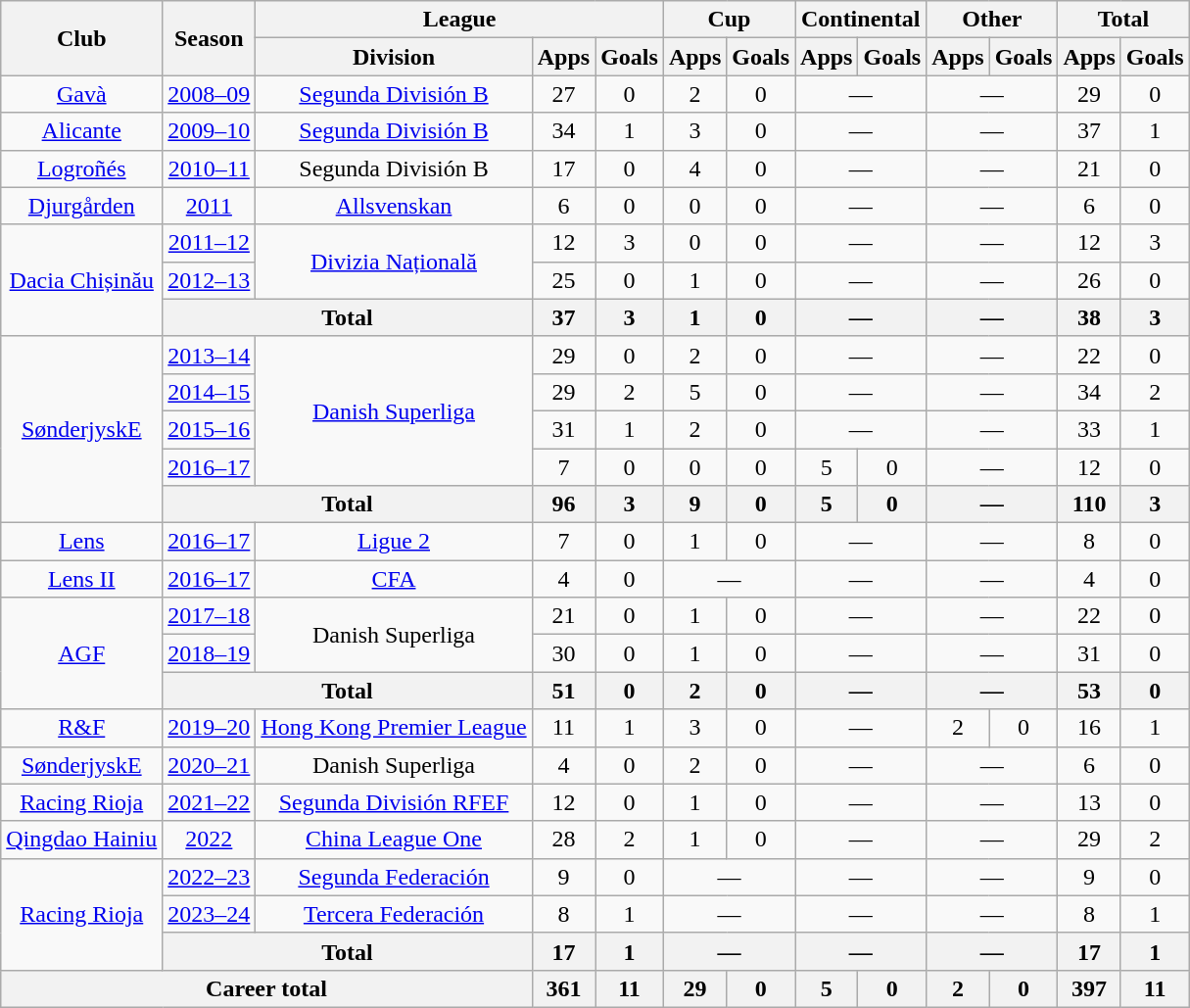<table class="wikitable" style="text-align: center">
<tr>
<th rowspan="2">Club</th>
<th rowspan="2">Season</th>
<th colspan="3">League</th>
<th colspan="2">Cup</th>
<th colspan="2">Continental</th>
<th colspan="2">Other</th>
<th colspan="2">Total</th>
</tr>
<tr>
<th>Division</th>
<th>Apps</th>
<th>Goals</th>
<th>Apps</th>
<th>Goals</th>
<th>Apps</th>
<th>Goals</th>
<th>Apps</th>
<th>Goals</th>
<th>Apps</th>
<th>Goals</th>
</tr>
<tr>
<td><a href='#'>Gavà</a></td>
<td><a href='#'>2008–09</a></td>
<td><a href='#'>Segunda División B</a></td>
<td>27</td>
<td>0</td>
<td>2</td>
<td>0</td>
<td colspan="2">—</td>
<td colspan="2">—</td>
<td>29</td>
<td>0</td>
</tr>
<tr>
<td><a href='#'>Alicante</a></td>
<td><a href='#'>2009–10</a></td>
<td><a href='#'>Segunda División B</a></td>
<td>34</td>
<td>1</td>
<td>3</td>
<td>0</td>
<td colspan="2">—</td>
<td colspan="2">—</td>
<td>37</td>
<td>1</td>
</tr>
<tr>
<td><a href='#'>Logroñés</a></td>
<td><a href='#'>2010–11</a></td>
<td>Segunda División B</td>
<td>17</td>
<td>0</td>
<td>4</td>
<td>0</td>
<td colspan="2">—</td>
<td colspan="2">—</td>
<td>21</td>
<td>0</td>
</tr>
<tr>
<td><a href='#'>Djurgården</a></td>
<td><a href='#'>2011</a></td>
<td><a href='#'>Allsvenskan</a></td>
<td>6</td>
<td>0</td>
<td>0</td>
<td>0</td>
<td colspan="2">—</td>
<td colspan="2">—</td>
<td>6</td>
<td>0</td>
</tr>
<tr>
<td rowspan="3"><a href='#'>Dacia Chișinău</a></td>
<td><a href='#'>2011–12</a></td>
<td rowspan="2"><a href='#'>Divizia Națională</a></td>
<td>12</td>
<td>3</td>
<td>0</td>
<td>0</td>
<td colspan="2">—</td>
<td colspan="2">—</td>
<td>12</td>
<td>3</td>
</tr>
<tr>
<td><a href='#'>2012–13</a></td>
<td>25</td>
<td>0</td>
<td>1</td>
<td>0</td>
<td colspan="2">—</td>
<td colspan="2">—</td>
<td>26</td>
<td>0</td>
</tr>
<tr>
<th colspan="2"><strong>Total</strong></th>
<th>37</th>
<th>3</th>
<th>1</th>
<th>0</th>
<th colspan="2">—</th>
<th colspan="2">—</th>
<th>38</th>
<th>3</th>
</tr>
<tr>
<td rowspan="5"><a href='#'>SønderjyskE</a></td>
<td><a href='#'>2013–14</a></td>
<td rowspan="4"><a href='#'>Danish Superliga</a></td>
<td>29</td>
<td>0</td>
<td>2</td>
<td>0</td>
<td colspan="2">—</td>
<td colspan="2">—</td>
<td>22</td>
<td>0</td>
</tr>
<tr>
<td><a href='#'>2014–15</a></td>
<td>29</td>
<td>2</td>
<td>5</td>
<td>0</td>
<td colspan="2">—</td>
<td colspan="2">—</td>
<td>34</td>
<td>2</td>
</tr>
<tr>
<td><a href='#'>2015–16</a></td>
<td>31</td>
<td>1</td>
<td>2</td>
<td>0</td>
<td colspan="2">—</td>
<td colspan="2">—</td>
<td>33</td>
<td>1</td>
</tr>
<tr>
<td><a href='#'>2016–17</a></td>
<td>7</td>
<td>0</td>
<td>0</td>
<td>0</td>
<td>5</td>
<td>0</td>
<td colspan="2">—</td>
<td>12</td>
<td>0</td>
</tr>
<tr>
<th colspan="2"><strong>Total</strong></th>
<th>96</th>
<th>3</th>
<th>9</th>
<th>0</th>
<th>5</th>
<th>0</th>
<th colspan="2">—</th>
<th>110</th>
<th>3</th>
</tr>
<tr>
<td><a href='#'>Lens</a></td>
<td><a href='#'>2016–17</a></td>
<td><a href='#'>Ligue 2</a></td>
<td>7</td>
<td>0</td>
<td>1</td>
<td>0</td>
<td colspan="2">—</td>
<td colspan="2">—</td>
<td>8</td>
<td>0</td>
</tr>
<tr>
<td><a href='#'>Lens II</a></td>
<td><a href='#'>2016–17</a></td>
<td><a href='#'>CFA</a></td>
<td>4</td>
<td>0</td>
<td colspan="2">—</td>
<td colspan="2">—</td>
<td colspan="2">—</td>
<td>4</td>
<td>0</td>
</tr>
<tr>
<td rowspan="3"><a href='#'>AGF</a></td>
<td><a href='#'>2017–18</a></td>
<td rowspan="2">Danish Superliga</td>
<td>21</td>
<td>0</td>
<td>1</td>
<td>0</td>
<td colspan="2">—</td>
<td colspan="2">—</td>
<td>22</td>
<td>0</td>
</tr>
<tr>
<td><a href='#'>2018–19</a></td>
<td>30</td>
<td>0</td>
<td>1</td>
<td>0</td>
<td colspan="2">—</td>
<td colspan="2">—</td>
<td>31</td>
<td>0</td>
</tr>
<tr>
<th colspan="2"><strong>Total</strong></th>
<th>51</th>
<th>0</th>
<th>2</th>
<th>0</th>
<th colspan="2">—</th>
<th colspan="2">—</th>
<th>53</th>
<th>0</th>
</tr>
<tr>
<td><a href='#'>R&F</a></td>
<td><a href='#'>2019–20</a></td>
<td><a href='#'>Hong Kong Premier League</a></td>
<td>11</td>
<td>1</td>
<td>3</td>
<td>0</td>
<td colspan="2">—</td>
<td>2</td>
<td>0</td>
<td>16</td>
<td>1</td>
</tr>
<tr>
<td><a href='#'>SønderjyskE</a></td>
<td><a href='#'>2020–21</a></td>
<td>Danish Superliga</td>
<td>4</td>
<td>0</td>
<td>2</td>
<td>0</td>
<td colspan="2">—</td>
<td colspan="2">—</td>
<td>6</td>
<td>0</td>
</tr>
<tr>
<td><a href='#'>Racing Rioja</a></td>
<td><a href='#'>2021–22</a></td>
<td><a href='#'>Segunda División RFEF</a></td>
<td>12</td>
<td>0</td>
<td>1</td>
<td>0</td>
<td colspan="2">—</td>
<td colspan="2">—</td>
<td>13</td>
<td>0</td>
</tr>
<tr>
<td><a href='#'>Qingdao Hainiu</a></td>
<td><a href='#'>2022</a></td>
<td><a href='#'>China League One</a></td>
<td>28</td>
<td>2</td>
<td>1</td>
<td>0</td>
<td colspan="2">—</td>
<td colspan="2">—</td>
<td>29</td>
<td>2</td>
</tr>
<tr>
<td rowspan="3"><a href='#'>Racing Rioja</a></td>
<td><a href='#'>2022–23</a></td>
<td><a href='#'>Segunda Federación</a></td>
<td>9</td>
<td>0</td>
<td colspan="2">—</td>
<td colspan="2">—</td>
<td colspan="2">—</td>
<td>9</td>
<td>0</td>
</tr>
<tr>
<td><a href='#'>2023–24</a></td>
<td><a href='#'>Tercera Federación</a></td>
<td>8</td>
<td>1</td>
<td colspan="2">—</td>
<td colspan="2">—</td>
<td colspan="2">—</td>
<td>8</td>
<td>1</td>
</tr>
<tr>
<th colspan="2"><strong>Total</strong></th>
<th>17</th>
<th>1</th>
<th colspan="2">—</th>
<th colspan="2">—</th>
<th colspan="2">—</th>
<th>17</th>
<th>1</th>
</tr>
<tr>
<th colspan="3"><strong>Career total</strong></th>
<th>361</th>
<th>11</th>
<th>29</th>
<th>0</th>
<th>5</th>
<th>0</th>
<th>2</th>
<th>0</th>
<th>397</th>
<th>11</th>
</tr>
</table>
